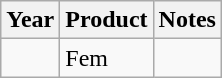<table class="wikitable">
<tr>
<th>Year</th>
<th>Product</th>
<th>Notes</th>
</tr>
<tr>
<td></td>
<td>Fem</td>
<td></td>
</tr>
</table>
